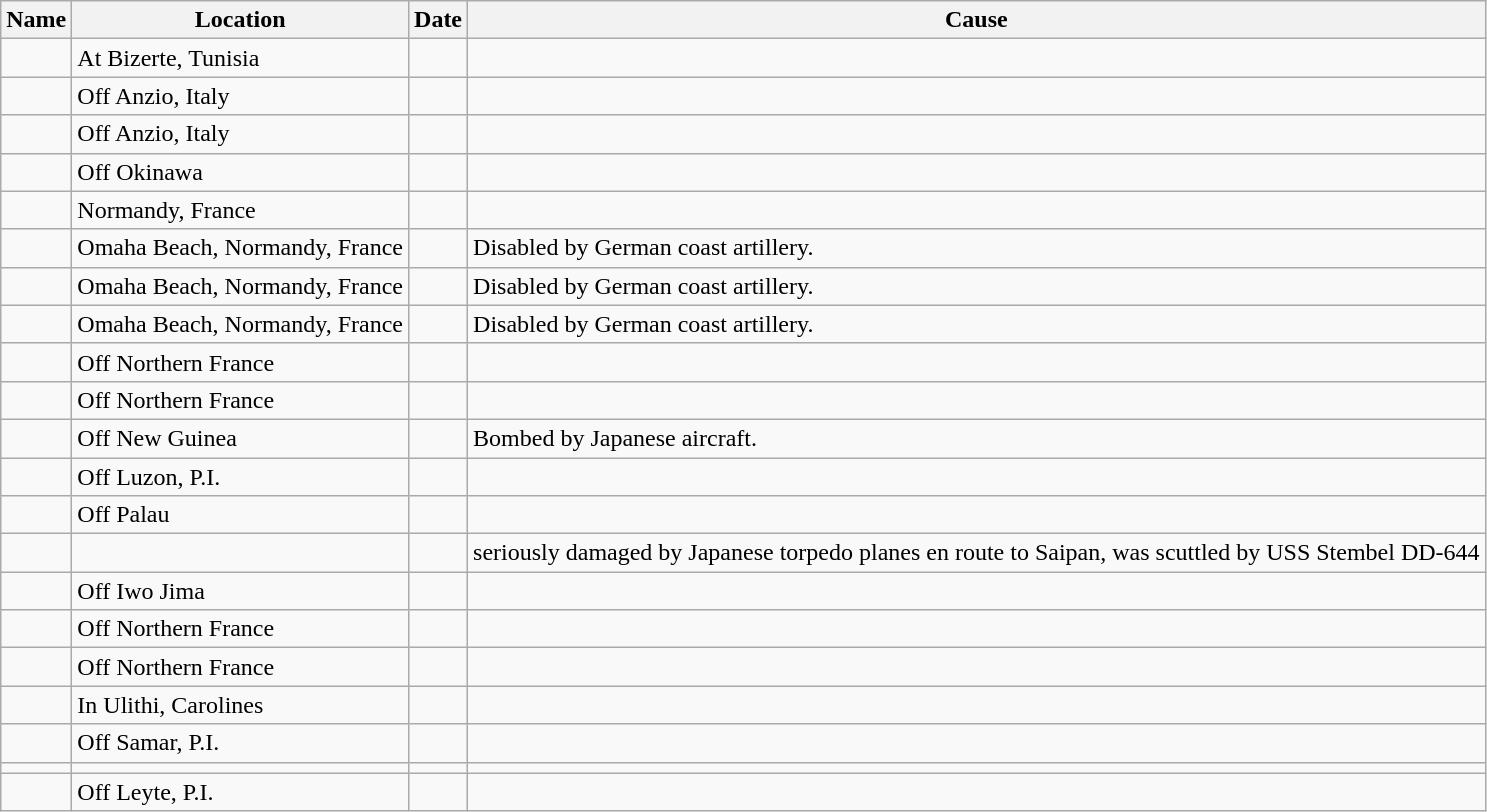<table class="wikitable sortable">
<tr>
<th>Name</th>
<th>Location</th>
<th>Date</th>
<th>Cause</th>
</tr>
<tr>
<td></td>
<td>At Bizerte, Tunisia</td>
<td></td>
<td></td>
</tr>
<tr>
<td></td>
<td>Off Anzio, Italy</td>
<td></td>
<td></td>
</tr>
<tr>
<td></td>
<td>Off Anzio, Italy</td>
<td></td>
<td></td>
</tr>
<tr>
<td></td>
<td>Off Okinawa</td>
<td></td>
<td></td>
</tr>
<tr>
<td></td>
<td>Normandy, France</td>
<td></td>
<td></td>
</tr>
<tr>
<td></td>
<td>Omaha Beach, Normandy, France</td>
<td></td>
<td>Disabled by German coast artillery.</td>
</tr>
<tr>
<td></td>
<td>Omaha Beach, Normandy, France</td>
<td></td>
<td>Disabled by German coast artillery.</td>
</tr>
<tr>
<td></td>
<td>Omaha Beach, Normandy, France</td>
<td></td>
<td>Disabled by German coast artillery.</td>
</tr>
<tr>
<td></td>
<td>Off Northern France</td>
<td></td>
<td></td>
</tr>
<tr>
<td></td>
<td>Off Northern France</td>
<td></td>
<td></td>
</tr>
<tr>
<td></td>
<td>Off New Guinea</td>
<td></td>
<td>Bombed by Japanese aircraft.</td>
</tr>
<tr>
<td></td>
<td>Off Luzon, P.I.</td>
<td></td>
<td></td>
</tr>
<tr>
<td></td>
<td>Off Palau</td>
<td></td>
<td></td>
</tr>
<tr>
<td></td>
<td></td>
<td></td>
<td>seriously damaged by Japanese torpedo planes en route to Saipan, was scuttled by USS Stembel DD-644</td>
</tr>
<tr>
<td></td>
<td>Off Iwo Jima</td>
<td></td>
<td></td>
</tr>
<tr>
<td></td>
<td>Off Northern France</td>
<td></td>
<td></td>
</tr>
<tr>
<td></td>
<td>Off Northern France</td>
<td></td>
<td></td>
</tr>
<tr>
<td></td>
<td>In Ulithi, Carolines</td>
<td></td>
<td></td>
</tr>
<tr>
<td></td>
<td>Off Samar, P.I.</td>
<td></td>
<td></td>
</tr>
<tr>
<td></td>
<td></td>
<td></td>
<td></td>
</tr>
<tr>
<td></td>
<td>Off Leyte, P.I.</td>
<td></td>
<td></td>
</tr>
</table>
